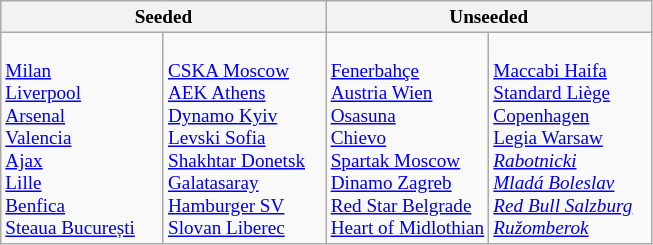<table class="wikitable" style="font-size:80%">
<tr>
<th colspan=2>Seeded</th>
<th colspan=2>Unseeded</th>
</tr>
<tr>
<td width=25% valign=top><br> <a href='#'>Milan</a><br>
 <a href='#'>Liverpool</a><br>
 <a href='#'>Arsenal</a><br>
 <a href='#'>Valencia</a><br>
 <a href='#'>Ajax</a><br>
 <a href='#'>Lille</a><br>
 <a href='#'>Benfica</a><br>
 <a href='#'>Steaua București</a></td>
<td width=25% valign=top><br> <a href='#'>CSKA Moscow</a><br>
 <a href='#'>AEK Athens</a><br>
 <a href='#'>Dynamo Kyiv</a><br>
 <a href='#'>Levski Sofia</a><br>
 <a href='#'>Shakhtar Donetsk</a><br>
 <a href='#'>Galatasaray</a><br>
 <a href='#'>Hamburger SV</a><br>
 <a href='#'>Slovan Liberec</a></td>
<td width=25% valign=top><br> <a href='#'>Fenerbahçe</a> <br>
 <a href='#'>Austria Wien</a> <br>
 <a href='#'>Osasuna</a><br>
 <a href='#'>Chievo</a><br>
 <a href='#'>Spartak Moscow</a><br>
 <a href='#'>Dinamo Zagreb</a><br>
 <a href='#'>Red Star Belgrade</a><br>
 <a href='#'>Heart of Midlothian</a></td>
<td width=25% valign=top><br> <a href='#'>Maccabi Haifa</a><br>
 <a href='#'>Standard Liège</a><br>
 <a href='#'>Copenhagen</a><br>
 <a href='#'>Legia Warsaw</a> <br>
 <em><a href='#'>Rabotnicki</a></em><br>
 <em><a href='#'>Mladá Boleslav</a></em><br>
 <em><a href='#'>Red Bull Salzburg</a></em><br>
 <em><a href='#'>Ružomberok</a></em></td>
</tr>
</table>
